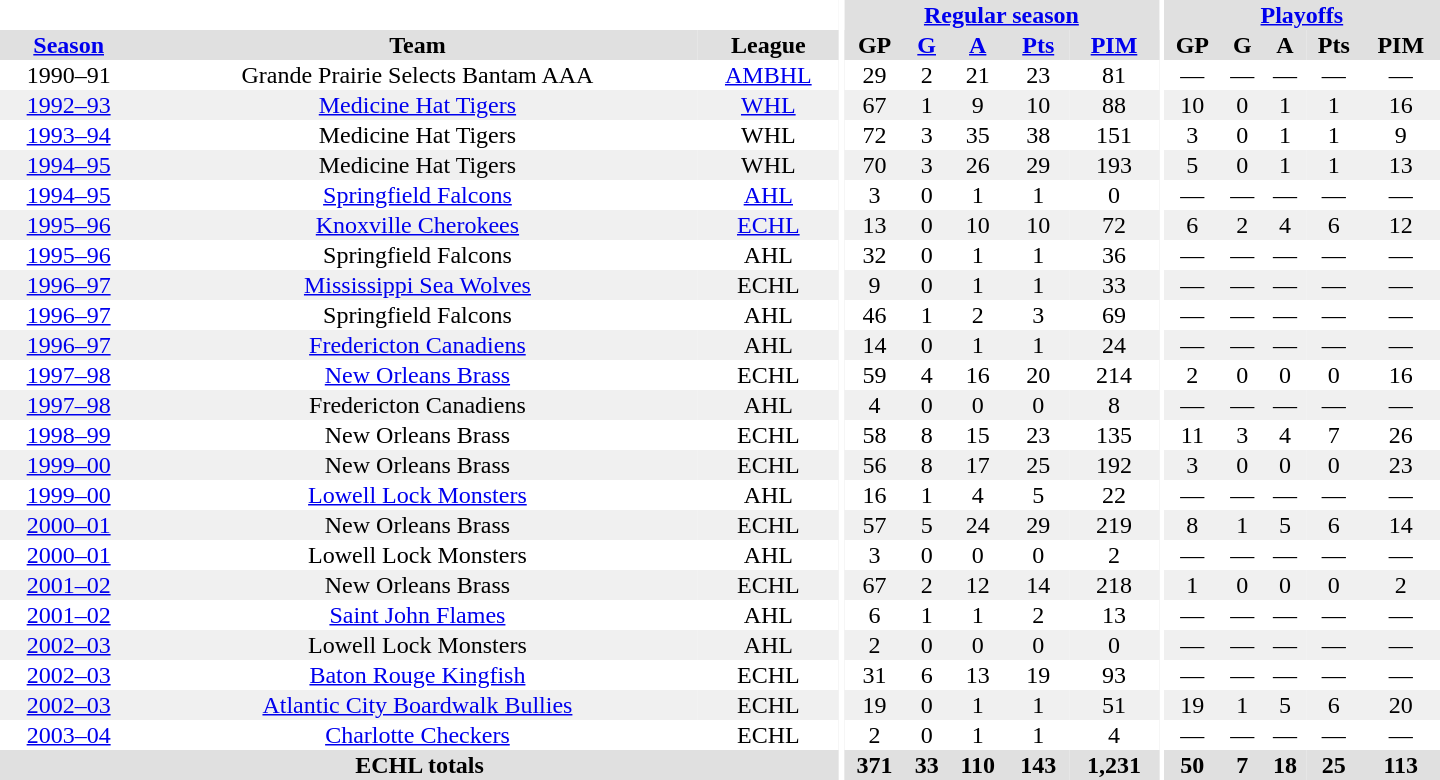<table border="0" cellpadding="1" cellspacing="0" style="text-align:center; width:60em">
<tr bgcolor="#e0e0e0">
<th colspan="3" bgcolor="#ffffff"></th>
<th rowspan="99" bgcolor="#ffffff"></th>
<th colspan="5"><a href='#'>Regular season</a></th>
<th rowspan="99" bgcolor="#ffffff"></th>
<th colspan="5"><a href='#'>Playoffs</a></th>
</tr>
<tr bgcolor="#e0e0e0">
<th><a href='#'>Season</a></th>
<th>Team</th>
<th>League</th>
<th>GP</th>
<th><a href='#'>G</a></th>
<th><a href='#'>A</a></th>
<th><a href='#'>Pts</a></th>
<th><a href='#'>PIM</a></th>
<th>GP</th>
<th>G</th>
<th>A</th>
<th>Pts</th>
<th>PIM</th>
</tr>
<tr>
<td>1990–91</td>
<td>Grande Prairie Selects Bantam AAA</td>
<td><a href='#'>AMBHL</a></td>
<td>29</td>
<td>2</td>
<td>21</td>
<td>23</td>
<td>81</td>
<td>—</td>
<td>—</td>
<td>—</td>
<td>—</td>
<td>—</td>
</tr>
<tr bgcolor="#f0f0f0">
<td><a href='#'>1992–93</a></td>
<td><a href='#'>Medicine Hat Tigers</a></td>
<td><a href='#'>WHL</a></td>
<td>67</td>
<td>1</td>
<td>9</td>
<td>10</td>
<td>88</td>
<td>10</td>
<td>0</td>
<td>1</td>
<td>1</td>
<td>16</td>
</tr>
<tr>
<td><a href='#'>1993–94</a></td>
<td>Medicine Hat Tigers</td>
<td>WHL</td>
<td>72</td>
<td>3</td>
<td>35</td>
<td>38</td>
<td>151</td>
<td>3</td>
<td>0</td>
<td>1</td>
<td>1</td>
<td>9</td>
</tr>
<tr bgcolor="#f0f0f0">
<td><a href='#'>1994–95</a></td>
<td>Medicine Hat Tigers</td>
<td>WHL</td>
<td>70</td>
<td>3</td>
<td>26</td>
<td>29</td>
<td>193</td>
<td>5</td>
<td>0</td>
<td>1</td>
<td>1</td>
<td>13</td>
</tr>
<tr>
<td><a href='#'>1994–95</a></td>
<td><a href='#'>Springfield Falcons</a></td>
<td><a href='#'>AHL</a></td>
<td>3</td>
<td>0</td>
<td>1</td>
<td>1</td>
<td>0</td>
<td>—</td>
<td>—</td>
<td>—</td>
<td>—</td>
<td>—</td>
</tr>
<tr bgcolor="#f0f0f0">
<td><a href='#'>1995–96</a></td>
<td><a href='#'>Knoxville Cherokees</a></td>
<td><a href='#'>ECHL</a></td>
<td>13</td>
<td>0</td>
<td>10</td>
<td>10</td>
<td>72</td>
<td>6</td>
<td>2</td>
<td>4</td>
<td>6</td>
<td>12</td>
</tr>
<tr>
<td><a href='#'>1995–96</a></td>
<td>Springfield Falcons</td>
<td>AHL</td>
<td>32</td>
<td>0</td>
<td>1</td>
<td>1</td>
<td>36</td>
<td>—</td>
<td>—</td>
<td>—</td>
<td>—</td>
<td>—</td>
</tr>
<tr bgcolor="#f0f0f0">
<td><a href='#'>1996–97</a></td>
<td><a href='#'>Mississippi Sea Wolves</a></td>
<td>ECHL</td>
<td>9</td>
<td>0</td>
<td>1</td>
<td>1</td>
<td>33</td>
<td>—</td>
<td>—</td>
<td>—</td>
<td>—</td>
<td>—</td>
</tr>
<tr>
<td><a href='#'>1996–97</a></td>
<td>Springfield Falcons</td>
<td>AHL</td>
<td>46</td>
<td>1</td>
<td>2</td>
<td>3</td>
<td>69</td>
<td>—</td>
<td>—</td>
<td>—</td>
<td>—</td>
<td>—</td>
</tr>
<tr bgcolor="#f0f0f0">
<td><a href='#'>1996–97</a></td>
<td><a href='#'>Fredericton Canadiens</a></td>
<td>AHL</td>
<td>14</td>
<td>0</td>
<td>1</td>
<td>1</td>
<td>24</td>
<td>—</td>
<td>—</td>
<td>—</td>
<td>—</td>
<td>—</td>
</tr>
<tr>
<td><a href='#'>1997–98</a></td>
<td><a href='#'>New Orleans Brass</a></td>
<td>ECHL</td>
<td>59</td>
<td>4</td>
<td>16</td>
<td>20</td>
<td>214</td>
<td>2</td>
<td>0</td>
<td>0</td>
<td>0</td>
<td>16</td>
</tr>
<tr bgcolor="#f0f0f0">
<td><a href='#'>1997–98</a></td>
<td>Fredericton Canadiens</td>
<td>AHL</td>
<td>4</td>
<td>0</td>
<td>0</td>
<td>0</td>
<td>8</td>
<td>—</td>
<td>—</td>
<td>—</td>
<td>—</td>
<td>—</td>
</tr>
<tr>
<td><a href='#'>1998–99</a></td>
<td>New Orleans Brass</td>
<td>ECHL</td>
<td>58</td>
<td>8</td>
<td>15</td>
<td>23</td>
<td>135</td>
<td>11</td>
<td>3</td>
<td>4</td>
<td>7</td>
<td>26</td>
</tr>
<tr bgcolor="#f0f0f0">
<td><a href='#'>1999–00</a></td>
<td>New Orleans Brass</td>
<td>ECHL</td>
<td>56</td>
<td>8</td>
<td>17</td>
<td>25</td>
<td>192</td>
<td>3</td>
<td>0</td>
<td>0</td>
<td>0</td>
<td>23</td>
</tr>
<tr>
<td><a href='#'>1999–00</a></td>
<td><a href='#'>Lowell Lock Monsters</a></td>
<td>AHL</td>
<td>16</td>
<td>1</td>
<td>4</td>
<td>5</td>
<td>22</td>
<td>—</td>
<td>—</td>
<td>—</td>
<td>—</td>
<td>—</td>
</tr>
<tr bgcolor="#f0f0f0">
<td><a href='#'>2000–01</a></td>
<td>New Orleans Brass</td>
<td>ECHL</td>
<td>57</td>
<td>5</td>
<td>24</td>
<td>29</td>
<td>219</td>
<td>8</td>
<td>1</td>
<td>5</td>
<td>6</td>
<td>14</td>
</tr>
<tr>
<td><a href='#'>2000–01</a></td>
<td>Lowell Lock Monsters</td>
<td>AHL</td>
<td>3</td>
<td>0</td>
<td>0</td>
<td>0</td>
<td>2</td>
<td>—</td>
<td>—</td>
<td>—</td>
<td>—</td>
<td>—</td>
</tr>
<tr bgcolor="#f0f0f0">
<td><a href='#'>2001–02</a></td>
<td>New Orleans Brass</td>
<td>ECHL</td>
<td>67</td>
<td>2</td>
<td>12</td>
<td>14</td>
<td>218</td>
<td>1</td>
<td>0</td>
<td>0</td>
<td>0</td>
<td>2</td>
</tr>
<tr>
<td><a href='#'>2001–02</a></td>
<td><a href='#'>Saint John Flames</a></td>
<td>AHL</td>
<td>6</td>
<td>1</td>
<td>1</td>
<td>2</td>
<td>13</td>
<td>—</td>
<td>—</td>
<td>—</td>
<td>—</td>
<td>—</td>
</tr>
<tr bgcolor="#f0f0f0">
<td><a href='#'>2002–03</a></td>
<td>Lowell Lock Monsters</td>
<td>AHL</td>
<td>2</td>
<td>0</td>
<td>0</td>
<td>0</td>
<td>0</td>
<td>—</td>
<td>—</td>
<td>—</td>
<td>—</td>
<td>—</td>
</tr>
<tr>
<td><a href='#'>2002–03</a></td>
<td><a href='#'>Baton Rouge Kingfish</a></td>
<td>ECHL</td>
<td>31</td>
<td>6</td>
<td>13</td>
<td>19</td>
<td>93</td>
<td>—</td>
<td>—</td>
<td>—</td>
<td>—</td>
<td>—</td>
</tr>
<tr bgcolor="#f0f0f0">
<td><a href='#'>2002–03</a></td>
<td><a href='#'>Atlantic City Boardwalk Bullies</a></td>
<td>ECHL</td>
<td>19</td>
<td>0</td>
<td>1</td>
<td>1</td>
<td>51</td>
<td>19</td>
<td>1</td>
<td>5</td>
<td>6</td>
<td>20</td>
</tr>
<tr>
<td><a href='#'>2003–04</a></td>
<td><a href='#'>Charlotte Checkers</a></td>
<td>ECHL</td>
<td>2</td>
<td>0</td>
<td>1</td>
<td>1</td>
<td>4</td>
<td>—</td>
<td>—</td>
<td>—</td>
<td>—</td>
<td>—</td>
</tr>
<tr>
</tr>
<tr ALIGN="center" bgcolor="#e0e0e0">
<th colspan="3">ECHL totals</th>
<th ALIGN="center">371</th>
<th ALIGN="center">33</th>
<th ALIGN="center">110</th>
<th ALIGN="center">143</th>
<th ALIGN="center">1,231</th>
<th ALIGN="center">50</th>
<th ALIGN="center">7</th>
<th ALIGN="center">18</th>
<th ALIGN="center">25</th>
<th ALIGN="center">113</th>
</tr>
</table>
